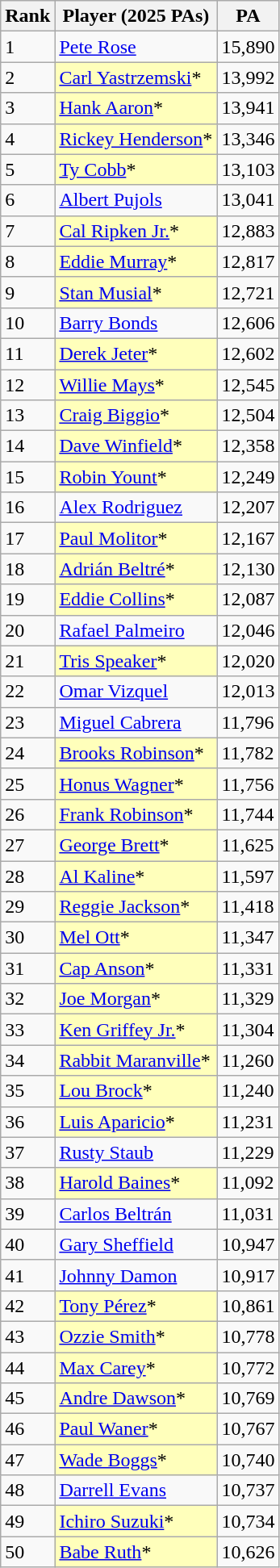<table class="wikitable" style="float:left;">
<tr style="white-space:nowrap;">
<th>Rank</th>
<th>Player (2025 PAs)</th>
<th>PA</th>
</tr>
<tr>
<td>1</td>
<td><a href='#'>Pete Rose</a></td>
<td>15,890</td>
</tr>
<tr>
<td>2</td>
<td style="background:#ffffbb;"><a href='#'>Carl Yastrzemski</a>*</td>
<td>13,992</td>
</tr>
<tr>
<td>3</td>
<td style="background:#ffffbb;"><a href='#'>Hank Aaron</a>*</td>
<td>13,941</td>
</tr>
<tr>
<td>4</td>
<td style="background:#ffffbb;"><a href='#'>Rickey Henderson</a>*</td>
<td>13,346</td>
</tr>
<tr>
<td>5</td>
<td style="background:#ffffbb;"><a href='#'>Ty Cobb</a>*</td>
<td>13,103</td>
</tr>
<tr>
<td>6</td>
<td><a href='#'>Albert Pujols</a></td>
<td>13,041</td>
</tr>
<tr>
<td>7</td>
<td style="background:#ffffbb;"><a href='#'>Cal Ripken Jr.</a>*</td>
<td>12,883</td>
</tr>
<tr>
<td>8</td>
<td style="background:#ffffbb;"><a href='#'>Eddie Murray</a>*</td>
<td>12,817</td>
</tr>
<tr>
<td>9</td>
<td style="background:#ffffbb;"><a href='#'>Stan Musial</a>*</td>
<td>12,721</td>
</tr>
<tr>
<td>10</td>
<td><a href='#'>Barry Bonds</a></td>
<td>12,606</td>
</tr>
<tr>
<td>11</td>
<td style="background:#ffffbb;"><a href='#'>Derek Jeter</a>*</td>
<td>12,602</td>
</tr>
<tr>
<td>12</td>
<td style="background:#ffffbb;"><a href='#'>Willie Mays</a>*</td>
<td>12,545</td>
</tr>
<tr>
<td>13</td>
<td style="background:#ffffbb;"><a href='#'>Craig Biggio</a>*</td>
<td>12,504</td>
</tr>
<tr>
<td>14</td>
<td style="background:#ffffbb;"><a href='#'>Dave Winfield</a>*</td>
<td>12,358</td>
</tr>
<tr>
<td>15</td>
<td style="background:#ffffbb;"><a href='#'>Robin Yount</a>*</td>
<td>12,249</td>
</tr>
<tr>
<td>16</td>
<td><a href='#'>Alex Rodriguez</a></td>
<td>12,207</td>
</tr>
<tr>
<td>17</td>
<td style="background:#ffffbb;"><a href='#'>Paul Molitor</a>*</td>
<td>12,167</td>
</tr>
<tr>
<td>18</td>
<td style="background:#ffffbb;"><a href='#'>Adrián Beltré</a>*</td>
<td>12,130</td>
</tr>
<tr>
<td>19</td>
<td style="background:#ffffbb;"><a href='#'>Eddie Collins</a>*</td>
<td>12,087</td>
</tr>
<tr>
<td>20</td>
<td><a href='#'>Rafael Palmeiro</a></td>
<td>12,046</td>
</tr>
<tr>
<td>21</td>
<td style="background:#ffffbb;"><a href='#'>Tris Speaker</a>*</td>
<td>12,020</td>
</tr>
<tr>
<td>22</td>
<td><a href='#'>Omar Vizquel</a></td>
<td>12,013</td>
</tr>
<tr>
<td>23</td>
<td><a href='#'>Miguel Cabrera</a></td>
<td>11,796</td>
</tr>
<tr>
<td>24</td>
<td style="background:#ffffbb;"><a href='#'>Brooks Robinson</a>*</td>
<td>11,782</td>
</tr>
<tr>
<td>25</td>
<td style="background:#ffffbb;"><a href='#'>Honus Wagner</a>*</td>
<td>11,756</td>
</tr>
<tr>
<td>26</td>
<td style="background:#ffffbb;"><a href='#'>Frank Robinson</a>*</td>
<td>11,744</td>
</tr>
<tr>
<td>27</td>
<td style="background:#ffffbb;"><a href='#'>George Brett</a>*</td>
<td>11,625</td>
</tr>
<tr>
<td>28</td>
<td style="background:#ffffbb;"><a href='#'>Al Kaline</a>*</td>
<td>11,597</td>
</tr>
<tr>
<td>29</td>
<td style="background:#ffffbb;"><a href='#'>Reggie Jackson</a>*</td>
<td>11,418</td>
</tr>
<tr>
<td>30</td>
<td style="background:#ffffbb;"><a href='#'>Mel Ott</a>*</td>
<td>11,347</td>
</tr>
<tr>
<td>31</td>
<td style="background:#ffffbb;"><a href='#'>Cap Anson</a>*</td>
<td>11,331</td>
</tr>
<tr>
<td>32</td>
<td style="background:#ffffbb;"><a href='#'>Joe Morgan</a>*</td>
<td>11,329</td>
</tr>
<tr>
<td>33</td>
<td style="background:#ffffbb;"><a href='#'>Ken Griffey Jr.</a>*</td>
<td>11,304</td>
</tr>
<tr>
<td>34</td>
<td style="background:#ffffbb;"><a href='#'>Rabbit Maranville</a>*</td>
<td>11,260</td>
</tr>
<tr>
<td>35</td>
<td style="background:#ffffbb;"><a href='#'>Lou Brock</a>*</td>
<td>11,240</td>
</tr>
<tr>
<td>36</td>
<td style="background:#ffffbb;"><a href='#'>Luis Aparicio</a>*</td>
<td>11,231</td>
</tr>
<tr>
<td>37</td>
<td><a href='#'>Rusty Staub</a></td>
<td>11,229</td>
</tr>
<tr>
<td>38</td>
<td style="background:#ffffbb;"><a href='#'>Harold Baines</a>*</td>
<td>11,092</td>
</tr>
<tr>
<td>39</td>
<td><a href='#'>Carlos Beltrán</a></td>
<td>11,031</td>
</tr>
<tr>
<td>40</td>
<td><a href='#'>Gary Sheffield</a></td>
<td>10,947</td>
</tr>
<tr>
<td>41</td>
<td><a href='#'>Johnny Damon</a></td>
<td>10,917</td>
</tr>
<tr>
<td>42</td>
<td style="background:#ffffbb;"><a href='#'>Tony Pérez</a>*</td>
<td>10,861</td>
</tr>
<tr>
<td>43</td>
<td style="background:#ffffbb;"><a href='#'>Ozzie Smith</a>*</td>
<td>10,778</td>
</tr>
<tr>
<td>44</td>
<td style="background:#ffffbb;"><a href='#'>Max Carey</a>*</td>
<td>10,772</td>
</tr>
<tr>
<td>45</td>
<td style="background:#ffffbb;"><a href='#'>Andre Dawson</a>*</td>
<td>10,769</td>
</tr>
<tr>
<td>46</td>
<td style="background:#ffffbb;"><a href='#'>Paul Waner</a>*</td>
<td>10,767</td>
</tr>
<tr>
<td>47</td>
<td style="background:#ffffbb;"><a href='#'>Wade Boggs</a>*</td>
<td>10,740</td>
</tr>
<tr>
<td>48</td>
<td><a href='#'>Darrell Evans</a></td>
<td>10,737</td>
</tr>
<tr>
<td>49</td>
<td style="background:#ffffbb;"><a href='#'>Ichiro Suzuki</a>*</td>
<td>10,734</td>
</tr>
<tr>
<td>50</td>
<td style="background:#ffffbb;"><a href='#'>Babe Ruth</a>*</td>
<td>10,626</td>
</tr>
</table>
